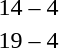<table style="text-align:center">
<tr>
<th width=200></th>
<th width=100></th>
<th width=200></th>
</tr>
<tr>
<td align=right><strong></strong></td>
<td>14 – 4</td>
<td align=left></td>
</tr>
<tr>
<td align=right><strong></strong></td>
<td>19 – 4</td>
<td align=left></td>
</tr>
</table>
